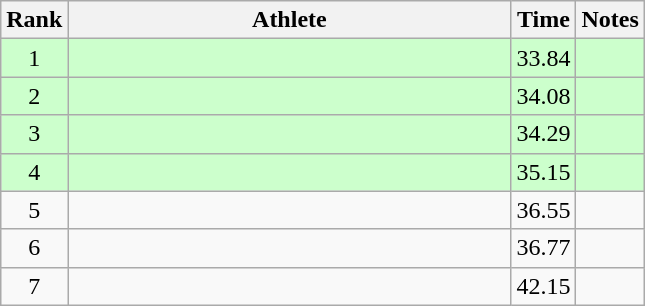<table class="wikitable" style="text-align:center">
<tr>
<th>Rank</th>
<th Style="width:18em">Athlete</th>
<th>Time</th>
<th>Notes</th>
</tr>
<tr style="background:#cfc">
<td>1</td>
<td style="text-align:left"></td>
<td>33.84</td>
<td></td>
</tr>
<tr style="background:#cfc">
<td>2</td>
<td style="text-align:left"></td>
<td>34.08</td>
<td></td>
</tr>
<tr style="background:#cfc">
<td>3</td>
<td style="text-align:left"></td>
<td>34.29</td>
<td></td>
</tr>
<tr style="background:#cfc">
<td>4</td>
<td style="text-align:left"></td>
<td>35.15</td>
<td></td>
</tr>
<tr>
<td>5</td>
<td style="text-align:left"></td>
<td>36.55</td>
<td></td>
</tr>
<tr>
<td>6</td>
<td style="text-align:left"></td>
<td>36.77</td>
<td></td>
</tr>
<tr>
<td>7</td>
<td style="text-align:left"></td>
<td>42.15</td>
<td></td>
</tr>
</table>
